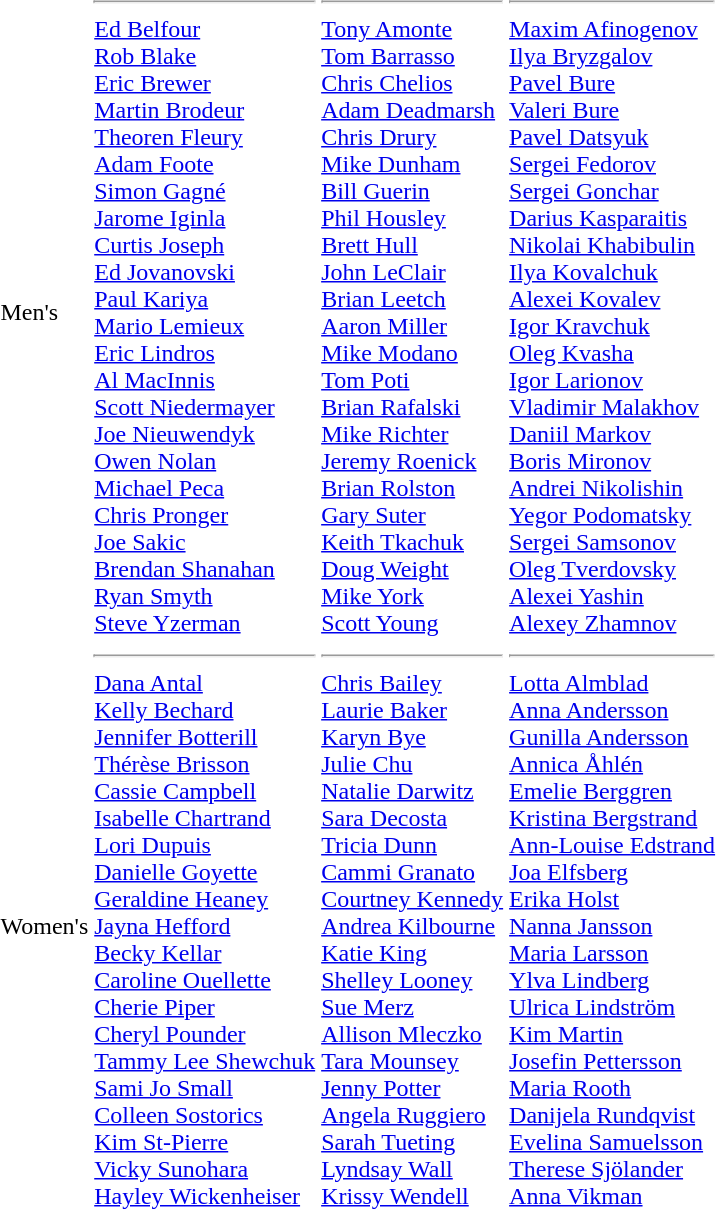<table>
<tr>
<td>Men's<br></td>
<td><hr><a href='#'>Ed Belfour</a><br><a href='#'>Rob Blake</a><br><a href='#'>Eric Brewer</a><br><a href='#'>Martin Brodeur</a><br><a href='#'>Theoren Fleury</a><br><a href='#'>Adam Foote</a><br><a href='#'>Simon Gagné</a><br><a href='#'>Jarome Iginla</a><br><a href='#'>Curtis Joseph</a><br><a href='#'>Ed Jovanovski</a><br><a href='#'>Paul Kariya</a><br><a href='#'>Mario Lemieux</a><br><a href='#'>Eric Lindros</a><br><a href='#'>Al MacInnis</a><br><a href='#'>Scott Niedermayer</a><br><a href='#'>Joe Nieuwendyk</a><br><a href='#'>Owen Nolan</a><br><a href='#'>Michael Peca</a><br><a href='#'>Chris Pronger</a><br><a href='#'>Joe Sakic</a><br><a href='#'>Brendan Shanahan</a><br><a href='#'>Ryan Smyth</a><br><a href='#'>Steve Yzerman</a></td>
<td><hr><a href='#'>Tony Amonte</a><br><a href='#'>Tom Barrasso</a><br><a href='#'>Chris Chelios</a><br><a href='#'>Adam Deadmarsh</a><br><a href='#'>Chris Drury</a><br><a href='#'>Mike Dunham</a><br><a href='#'>Bill Guerin</a><br><a href='#'>Phil Housley</a><br><a href='#'>Brett Hull</a><br><a href='#'>John LeClair</a><br><a href='#'>Brian Leetch</a><br><a href='#'>Aaron Miller</a><br><a href='#'>Mike Modano</a><br><a href='#'>Tom Poti</a><br><a href='#'>Brian Rafalski</a><br><a href='#'>Mike Richter</a><br><a href='#'>Jeremy Roenick</a><br><a href='#'>Brian Rolston</a><br><a href='#'>Gary Suter</a><br><a href='#'>Keith Tkachuk</a><br><a href='#'>Doug Weight</a><br><a href='#'>Mike York</a><br><a href='#'>Scott Young</a></td>
<td><hr><a href='#'>Maxim Afinogenov</a><br><a href='#'>Ilya Bryzgalov</a><br><a href='#'>Pavel Bure</a><br><a href='#'>Valeri Bure</a><br><a href='#'>Pavel Datsyuk</a><br><a href='#'>Sergei Fedorov</a><br><a href='#'>Sergei Gonchar</a><br><a href='#'>Darius Kasparaitis</a><br><a href='#'>Nikolai Khabibulin</a><br><a href='#'>Ilya Kovalchuk</a><br><a href='#'>Alexei Kovalev</a><br><a href='#'>Igor Kravchuk</a><br><a href='#'>Oleg Kvasha</a><br><a href='#'>Igor Larionov</a><br><a href='#'>Vladimir Malakhov</a><br><a href='#'>Daniil Markov</a><br><a href='#'>Boris Mironov</a><br><a href='#'>Andrei Nikolishin</a><br><a href='#'>Yegor Podomatsky</a><br><a href='#'>Sergei Samsonov</a><br><a href='#'>Oleg Tverdovsky</a><br><a href='#'>Alexei Yashin</a><br><a href='#'>Alexey Zhamnov</a></td>
</tr>
<tr>
<td>Women's<br></td>
<td><hr><a href='#'>Dana Antal</a><br><a href='#'>Kelly Bechard</a><br><a href='#'>Jennifer Botterill</a><br><a href='#'>Thérèse Brisson</a><br><a href='#'>Cassie Campbell</a><br><a href='#'>Isabelle Chartrand</a><br><a href='#'>Lori Dupuis</a><br><a href='#'>Danielle Goyette</a><br><a href='#'>Geraldine Heaney</a><br><a href='#'>Jayna Hefford</a><br><a href='#'>Becky Kellar</a><br><a href='#'>Caroline Ouellette</a><br><a href='#'>Cherie Piper</a><br><a href='#'>Cheryl Pounder</a><br><a href='#'>Tammy Lee Shewchuk</a><br><a href='#'>Sami Jo Small</a><br><a href='#'>Colleen Sostorics</a><br><a href='#'>Kim St-Pierre</a><br><a href='#'>Vicky Sunohara</a><br><a href='#'>Hayley Wickenheiser</a></td>
<td><hr><a href='#'>Chris Bailey</a><br><a href='#'>Laurie Baker</a><br><a href='#'>Karyn Bye</a><br><a href='#'>Julie Chu</a><br><a href='#'>Natalie Darwitz</a><br><a href='#'>Sara Decosta</a><br><a href='#'>Tricia Dunn</a><br><a href='#'>Cammi Granato</a><br><a href='#'>Courtney Kennedy</a><br><a href='#'>Andrea Kilbourne</a><br><a href='#'>Katie King</a><br><a href='#'>Shelley Looney</a><br><a href='#'>Sue Merz</a><br><a href='#'>Allison Mleczko</a><br><a href='#'>Tara Mounsey</a><br><a href='#'>Jenny Potter</a><br><a href='#'>Angela Ruggiero</a><br><a href='#'>Sarah Tueting</a><br><a href='#'>Lyndsay Wall</a><br><a href='#'>Krissy Wendell</a></td>
<td><hr><a href='#'>Lotta Almblad</a><br><a href='#'>Anna Andersson</a><br><a href='#'>Gunilla Andersson</a><br><a href='#'>Annica Åhlén</a><br><a href='#'>Emelie Berggren</a><br><a href='#'>Kristina Bergstrand</a><br><a href='#'>Ann-Louise Edstrand</a><br><a href='#'>Joa Elfsberg</a><br><a href='#'>Erika Holst</a><br><a href='#'>Nanna Jansson</a><br><a href='#'>Maria Larsson</a><br><a href='#'>Ylva Lindberg</a><br><a href='#'>Ulrica Lindström</a><br><a href='#'>Kim Martin</a><br><a href='#'>Josefin Pettersson</a><br><a href='#'>Maria Rooth</a><br><a href='#'>Danijela Rundqvist</a><br><a href='#'>Evelina Samuelsson</a><br><a href='#'>Therese Sjölander</a><br><a href='#'>Anna Vikman</a></td>
</tr>
</table>
